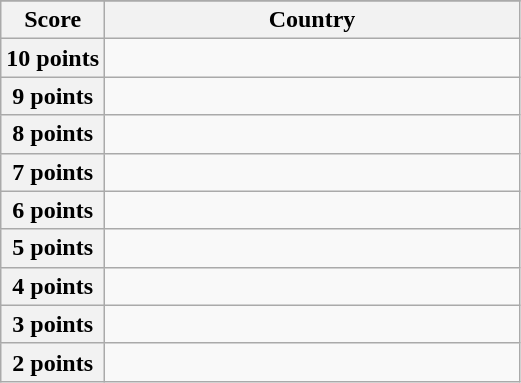<table class="wikitable">
<tr>
</tr>
<tr>
<th scope="col" width="20%">Score</th>
<th scope="col">Country</th>
</tr>
<tr>
<th scope="row">10 points</th>
<td></td>
</tr>
<tr>
<th scope="row">9 points</th>
<td></td>
</tr>
<tr>
<th scope="row">8 points</th>
<td></td>
</tr>
<tr>
<th scope="row">7 points</th>
<td></td>
</tr>
<tr>
<th scope="row">6 points</th>
<td></td>
</tr>
<tr>
<th scope="row">5 points</th>
<td></td>
</tr>
<tr>
<th scope="row">4 points</th>
<td></td>
</tr>
<tr>
<th scope="row">3 points</th>
<td></td>
</tr>
<tr>
<th scope="row">2 points</th>
<td></td>
</tr>
</table>
